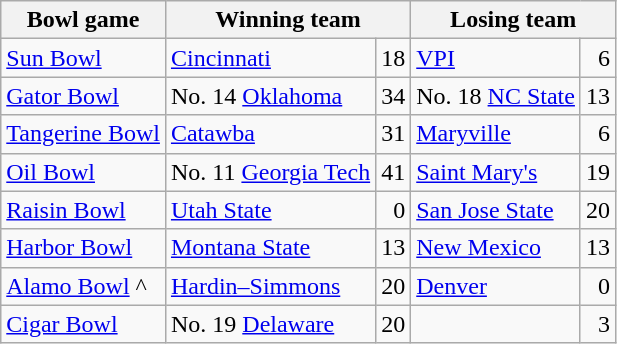<table class="wikitable">
<tr>
<th>Bowl game</th>
<th colspan="2">Winning team</th>
<th colspan="2">Losing team</th>
</tr>
<tr>
<td><a href='#'>Sun Bowl</a></td>
<td><a href='#'>Cincinnati</a></td>
<td>18</td>
<td><a href='#'>VPI</a></td>
<td align=right>6</td>
</tr>
<tr>
<td><a href='#'>Gator Bowl</a></td>
<td>No. 14 <a href='#'>Oklahoma</a></td>
<td>34</td>
<td>No. 18 <a href='#'>NC State</a></td>
<td>13</td>
</tr>
<tr>
<td><a href='#'>Tangerine Bowl</a></td>
<td><a href='#'>Catawba</a></td>
<td>31</td>
<td><a href='#'>Maryville</a></td>
<td align=right>6</td>
</tr>
<tr>
<td><a href='#'>Oil Bowl</a></td>
<td>No. 11 <a href='#'>Georgia Tech</a></td>
<td>41</td>
<td><a href='#'>Saint Mary's</a></td>
<td>19</td>
</tr>
<tr>
<td><a href='#'>Raisin Bowl</a></td>
<td><a href='#'>Utah State</a></td>
<td align=right>0</td>
<td><a href='#'>San Jose State</a></td>
<td>20</td>
</tr>
<tr>
<td><a href='#'>Harbor Bowl</a></td>
<td><a href='#'>Montana State</a></td>
<td>13</td>
<td><a href='#'>New Mexico</a></td>
<td>13</td>
</tr>
<tr>
<td><a href='#'>Alamo Bowl</a> ^</td>
<td><a href='#'>Hardin–Simmons</a></td>
<td>20</td>
<td><a href='#'>Denver</a></td>
<td align=right>0</td>
</tr>
<tr>
<td><a href='#'>Cigar Bowl</a></td>
<td>No. 19 <a href='#'>Delaware</a></td>
<td>20</td>
<td></td>
<td align=right>3</td>
</tr>
</table>
